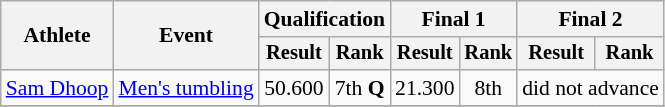<table class="wikitable" style="font-size:90%">
<tr>
<th rowspan=2>Athlete</th>
<th rowspan=2>Event</th>
<th colspan=2>Qualification</th>
<th colspan=2>Final 1</th>
<th colspan=2>Final 2</th>
</tr>
<tr style="font-size:95%">
<th>Result</th>
<th>Rank</th>
<th>Result</th>
<th>Rank</th>
<th>Result</th>
<th>Rank</th>
</tr>
<tr align="center">
<td align=left><a href='#'>Sam Dhoop</a></td>
<td align=left><a href='#'>Men's tumbling</a></td>
<td>50.600</td>
<td>7th <strong>Q</strong></td>
<td>21.300</td>
<td>8th</td>
<td align=center colspan=2>did not advance</td>
</tr>
<tr align="center">
</tr>
</table>
